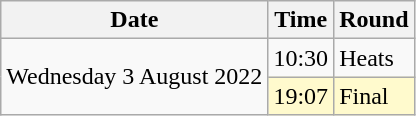<table class="wikitable">
<tr>
<th>Date</th>
<th>Time</th>
<th>Round</th>
</tr>
<tr>
<td rowspan=2>Wednesday 3 August 2022</td>
<td>10:30</td>
<td>Heats</td>
</tr>
<tr>
<td style=background:lemonchiffon>19:07</td>
<td style=background:lemonchiffon>Final</td>
</tr>
</table>
